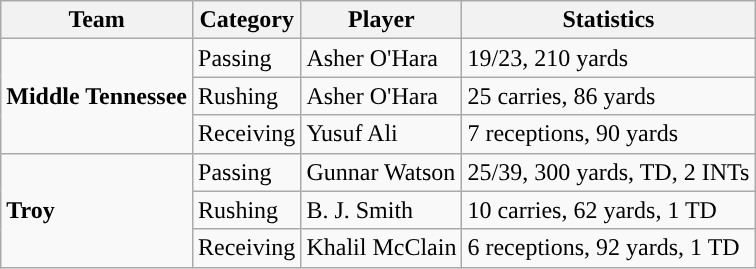<table class="wikitable" style="float: left;">
<tr>
<th>Team</th>
<th>Category</th>
<th>Player</th>
<th>Statistics</th>
</tr>
<tr>
<td rowspan=3><strong>Middle Tennessee</strong></td>
<td>Passing</td>
<td>Asher O'Hara</td>
<td>19/23, 210 yards</td>
</tr>
<tr>
<td>Rushing</td>
<td>Asher O'Hara</td>
<td>25 carries, 86 yards</td>
</tr>
<tr>
<td>Receiving</td>
<td>Yusuf Ali</td>
<td>7 receptions, 90 yards</td>
</tr>
<tr>
<td rowspan=3><strong>Troy</strong></td>
<td>Passing</td>
<td>Gunnar Watson</td>
<td>25/39, 300 yards, TD, 2 INTs</td>
</tr>
<tr>
<td>Rushing</td>
<td>B. J. Smith</td>
<td>10 carries, 62 yards, 1 TD</td>
</tr>
<tr>
<td>Receiving</td>
<td>Khalil McClain</td>
<td>6 receptions, 92 yards, 1 TD</td>
</tr>
</table>
